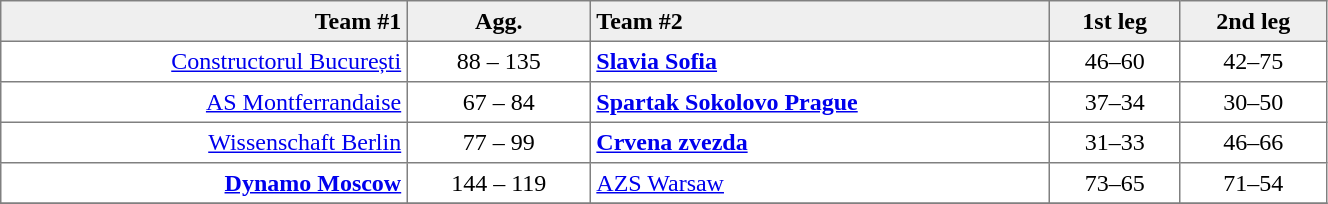<table border=1 cellspacing=0 cellpadding=4 style="border-collapse: collapse;" width=70%>
<tr bgcolor="efefef">
<th align=right>Team #1</th>
<th>Agg.</th>
<th align=left>Team #2</th>
<th>1st leg</th>
<th>2nd leg</th>
</tr>
<tr>
<td align=right><a href='#'>Constructorul București</a> </td>
<td align=center>88 – 135</td>
<td> <strong><a href='#'>Slavia Sofia</a></strong></td>
<td align=center>46–60</td>
<td align=center>42–75</td>
</tr>
<tr>
<td align=right><a href='#'>AS Montferrandaise</a> </td>
<td align=center>67 – 84</td>
<td> <strong><a href='#'>Spartak Sokolovo Prague</a></strong></td>
<td align=center>37–34</td>
<td align=center>30–50</td>
</tr>
<tr>
<td align=right><a href='#'>Wissenschaft Berlin</a> </td>
<td align=center>77 – 99</td>
<td> <strong><a href='#'>Crvena zvezda</a></strong></td>
<td align=center>31–33</td>
<td align=center>46–66</td>
</tr>
<tr>
<td align=right><strong><a href='#'>Dynamo Moscow</a></strong> </td>
<td align=center>144 – 119</td>
<td> <a href='#'>AZS Warsaw</a></td>
<td align=center>73–65</td>
<td align=center>71–54</td>
</tr>
<tr>
</tr>
</table>
